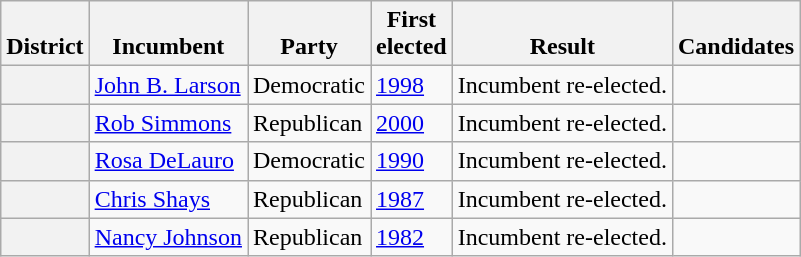<table class=wikitable>
<tr valign=bottom>
<th>District</th>
<th>Incumbent</th>
<th>Party</th>
<th>First<br>elected</th>
<th>Result</th>
<th>Candidates</th>
</tr>
<tr>
<th></th>
<td><a href='#'>John B. Larson</a></td>
<td>Democratic</td>
<td><a href='#'>1998</a></td>
<td>Incumbent re-elected.</td>
<td nowrap></td>
</tr>
<tr>
<th></th>
<td><a href='#'>Rob Simmons</a></td>
<td>Republican</td>
<td><a href='#'>2000</a></td>
<td>Incumbent re-elected.</td>
<td nowrap></td>
</tr>
<tr>
<th></th>
<td><a href='#'>Rosa DeLauro</a></td>
<td>Democratic</td>
<td><a href='#'>1990</a></td>
<td>Incumbent re-elected.</td>
<td nowrap></td>
</tr>
<tr>
<th></th>
<td><a href='#'>Chris Shays</a></td>
<td>Republican</td>
<td><a href='#'>1987 </a></td>
<td>Incumbent re-elected.</td>
<td nowrap></td>
</tr>
<tr>
<th></th>
<td><a href='#'>Nancy Johnson</a></td>
<td>Republican</td>
<td><a href='#'>1982</a></td>
<td>Incumbent re-elected.</td>
<td nowrap></td>
</tr>
</table>
